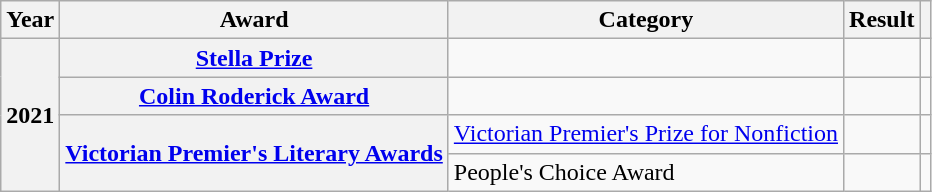<table class="wikitable sortable">
<tr>
<th>Year</th>
<th>Award</th>
<th>Category</th>
<th>Result</th>
<th></th>
</tr>
<tr>
<th rowspan="4">2021</th>
<th rowspan = "1"><a href='#'>Stella Prize</a></th>
<td></td>
<td></td>
<td></td>
</tr>
<tr>
<th rowspan = "1"><a href='#'>Colin Roderick Award</a></th>
<td></td>
<td></td>
<td></td>
</tr>
<tr>
<th rowspan = "2"><a href='#'>Victorian Premier's Literary Awards</a></th>
<td><a href='#'>Victorian Premier's Prize for Nonfiction</a></td>
<td></td>
<td></td>
</tr>
<tr>
<td>People's Choice Award</td>
<td></td>
<td></td>
</tr>
</table>
